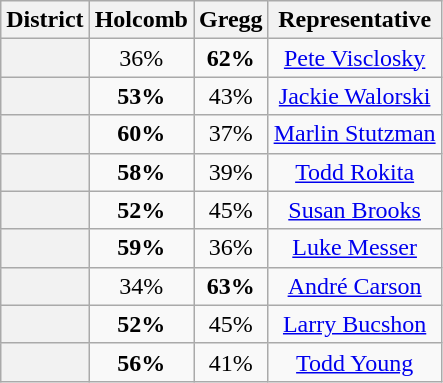<table class=wikitable>
<tr>
<th>District</th>
<th>Holcomb</th>
<th>Gregg</th>
<th>Representative</th>
</tr>
<tr align=center>
<th></th>
<td>36%</td>
<td><strong>62%</strong></td>
<td><a href='#'>Pete Visclosky</a></td>
</tr>
<tr align=center>
<th></th>
<td><strong>53%</strong></td>
<td>43%</td>
<td><a href='#'>Jackie Walorski</a></td>
</tr>
<tr align=center>
<th></th>
<td><strong>60%</strong></td>
<td>37%</td>
<td><a href='#'>Marlin Stutzman</a></td>
</tr>
<tr align=center>
<th></th>
<td><strong>58%</strong></td>
<td>39%</td>
<td><a href='#'>Todd Rokita</a></td>
</tr>
<tr align=center>
<th></th>
<td><strong>52%</strong></td>
<td>45%</td>
<td><a href='#'>Susan Brooks</a></td>
</tr>
<tr align=center>
<th></th>
<td><strong>59%</strong></td>
<td>36%</td>
<td><a href='#'>Luke Messer</a></td>
</tr>
<tr align=center>
<th></th>
<td>34%</td>
<td><strong>63%</strong></td>
<td><a href='#'>André Carson</a></td>
</tr>
<tr align=center>
<th></th>
<td><strong>52%</strong></td>
<td>45%</td>
<td><a href='#'>Larry Bucshon</a></td>
</tr>
<tr align=center>
<th></th>
<td><strong>56%</strong></td>
<td>41%</td>
<td><a href='#'>Todd Young</a></td>
</tr>
</table>
